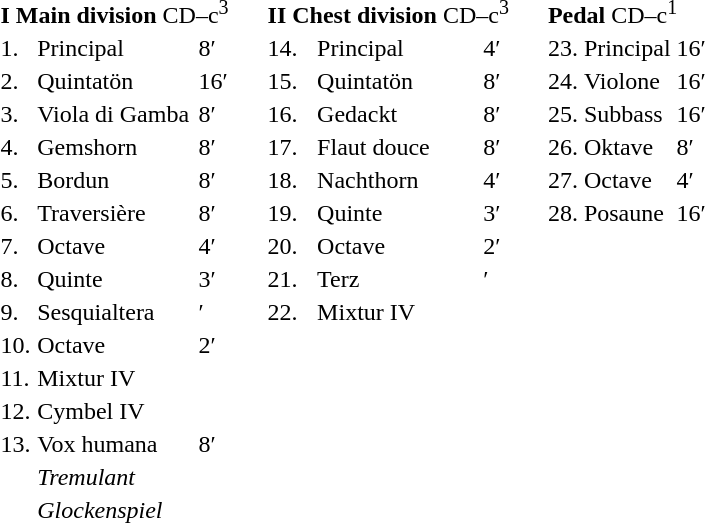<table border="0" cellspacing="24" cellpadding="10" style="border-collapse:collapse;">
<tr>
<td style="vertical-align:top;"><br><table border="0">
<tr>
<td colspan=3><strong>I Main division</strong> CD–c<sup>3</sup><br></td>
</tr>
<tr>
<td>1.</td>
<td>Principal</td>
<td>8′</td>
</tr>
<tr>
<td>2.</td>
<td>Quintatön</td>
<td>16′</td>
</tr>
<tr>
<td>3.</td>
<td>Viola di Gamba</td>
<td>8′</td>
</tr>
<tr>
<td>4.</td>
<td>Gemshorn</td>
<td>8′</td>
</tr>
<tr>
<td>5.</td>
<td>Bordun</td>
<td>8′</td>
</tr>
<tr>
<td>6.</td>
<td>Traversière</td>
<td>8′</td>
</tr>
<tr>
<td>7.</td>
<td>Octave</td>
<td>4′</td>
</tr>
<tr>
<td>8.</td>
<td>Quinte</td>
<td>3′</td>
</tr>
<tr>
<td>9.</td>
<td>Sesquialtera</td>
<td>′</td>
</tr>
<tr>
<td>10.</td>
<td>Octave</td>
<td>2′</td>
</tr>
<tr>
<td>11.</td>
<td>Mixtur IV</td>
</tr>
<tr>
<td>12.</td>
<td>Cymbel IV</td>
</tr>
<tr>
<td>13.</td>
<td>Vox humana</td>
<td>8′</td>
</tr>
<tr>
<td></td>
<td><em>Tremulant</em></td>
</tr>
<tr>
<td></td>
<td><em>Glockenspiel</em></td>
</tr>
</table>
</td>
<td style="vertical-align:top;"><br><table border="0">
<tr>
<td colspan=3><strong>II Chest division</strong> CD–c<sup>3</sup><br></td>
</tr>
<tr>
<td>14.</td>
<td>Principal</td>
<td>4′</td>
</tr>
<tr>
<td>15.</td>
<td>Quintatön</td>
<td>8′</td>
</tr>
<tr>
<td>16.</td>
<td>Gedackt</td>
<td>8′</td>
</tr>
<tr>
<td>17.</td>
<td>Flaut douce</td>
<td>8′</td>
</tr>
<tr>
<td>18.</td>
<td>Nachthorn</td>
<td>4′</td>
</tr>
<tr>
<td>19.</td>
<td>Quinte</td>
<td>3′</td>
</tr>
<tr>
<td>20.</td>
<td>Octave</td>
<td>2′</td>
</tr>
<tr>
<td>21.</td>
<td>Terz</td>
<td>′</td>
</tr>
<tr>
<td>22.</td>
<td>Mixtur IV</td>
</tr>
</table>
</td>
<td style="vertical-align:top;"><br><table border="0">
<tr>
<td colspan=3><strong>Pedal</strong> CD–c<sup>1</sup><br></td>
</tr>
<tr>
<td>23.</td>
<td>Principal</td>
<td>16′</td>
</tr>
<tr>
<td>24.</td>
<td>Violone</td>
<td>16′</td>
</tr>
<tr>
<td>25.</td>
<td>Subbass</td>
<td>16′</td>
</tr>
<tr>
<td>26.</td>
<td>Oktave</td>
<td>8′</td>
</tr>
<tr>
<td>27.</td>
<td>Octave</td>
<td>4′</td>
</tr>
<tr>
<td>28.</td>
<td>Posaune</td>
<td>16′</td>
</tr>
</table>
</td>
</tr>
</table>
